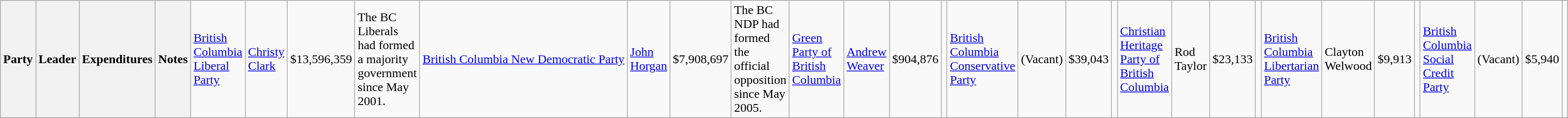<table class="wikitable">
<tr>
<th colspan="2">Party</th>
<th>Leader</th>
<th>Expenditures</th>
<th>Notes<br></th>
<td><a href='#'>British Columbia Liberal Party</a></td>
<td><a href='#'>Christy Clark</a></td>
<td>$13,596,359</td>
<td>The BC Liberals had formed a majority government since May 2001.<br></td>
<td nowrap><a href='#'>British Columbia New Democratic Party</a></td>
<td><a href='#'>John Horgan</a></td>
<td>$7,908,697</td>
<td>The BC NDP had formed the official opposition since May 2005.<br></td>
<td><a href='#'>Green Party of British Columbia</a></td>
<td><a href='#'>Andrew Weaver</a></td>
<td>$904,876</td>
<td><br></td>
<td><a href='#'>British Columbia Conservative Party</a></td>
<td>(Vacant)</td>
<td>$39,043</td>
<td><br></td>
<td><a href='#'>Christian Heritage Party of British Columbia</a></td>
<td>Rod Taylor</td>
<td>$23,133</td>
<td><br></td>
<td><a href='#'>British Columbia Libertarian Party</a></td>
<td>Clayton Welwood</td>
<td>$9,913</td>
<td><br></td>
<td><a href='#'>British Columbia Social Credit Party</a></td>
<td>(Vacant)</td>
<td>$5,940</td>
<td></td>
</tr>
</table>
